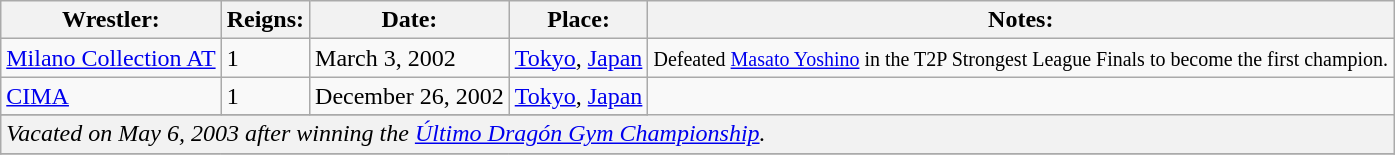<table class="wikitable">
<tr>
<th><strong>Wrestler:</strong></th>
<th><strong>Reigns:</strong></th>
<th><strong>Date:</strong></th>
<th><strong>Place:</strong></th>
<th><strong>Notes:</strong></th>
</tr>
<tr>
<td><a href='#'>Milano Collection AT</a></td>
<td>1</td>
<td>March 3, 2002</td>
<td><a href='#'>Tokyo</a>, <a href='#'>Japan</a></td>
<td><small>Defeated <a href='#'>Masato Yoshino</a> in the T2P Strongest League Finals to become the first champion.</small></td>
</tr>
<tr>
<td><a href='#'>CIMA</a></td>
<td>1</td>
<td>December 26, 2002</td>
<td><a href='#'>Tokyo</a>, <a href='#'>Japan</a></td>
</tr>
<tr>
</tr>
<tr style="background: #f2f2f2;">
<td colspan="5"><em>Vacated on May 6, 2003 after winning the <a href='#'>Último Dragón Gym Championship</a>.</em></td>
</tr>
<tr>
</tr>
</table>
